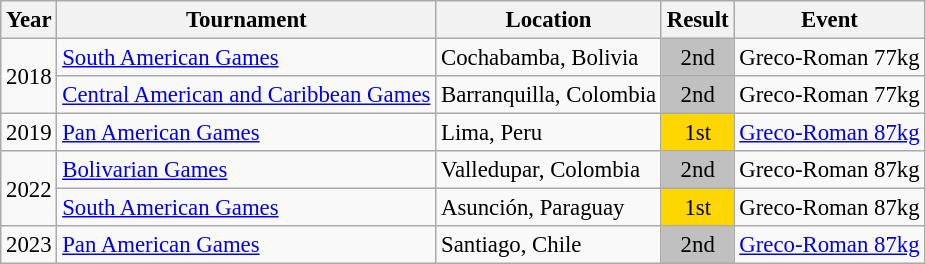<table class="wikitable" style="font-size:95%;">
<tr>
<th>Year</th>
<th>Tournament</th>
<th>Location</th>
<th>Result</th>
<th>Event</th>
</tr>
<tr>
<td rowspan=2>2018</td>
<td><a href='#'>South American Games</a></td>
<td>Cochabamba, Bolivia</td>
<td align="center" bgcolor="silver">2nd</td>
<td>Greco-Roman 77kg</td>
</tr>
<tr>
<td><a href='#'>Central American and Caribbean Games</a></td>
<td>Barranquilla, Colombia</td>
<td align="center" bgcolor="silver">2nd</td>
<td>Greco-Roman 77kg</td>
</tr>
<tr>
<td>2019</td>
<td><a href='#'>Pan American Games</a></td>
<td>Lima, Peru</td>
<td align="center" bgcolor="gold">1st</td>
<td><a href='#'>Greco-Roman 87kg</a></td>
</tr>
<tr>
<td rowspan=2>2022</td>
<td><a href='#'>Bolivarian Games</a></td>
<td>Valledupar, Colombia</td>
<td align="center" bgcolor="silver">2nd</td>
<td>Greco-Roman 87kg</td>
</tr>
<tr>
<td><a href='#'>South American Games</a></td>
<td>Asunción, Paraguay</td>
<td align="center" bgcolor="gold">1st</td>
<td>Greco-Roman 87kg</td>
</tr>
<tr>
<td>2023</td>
<td><a href='#'>Pan American Games</a></td>
<td>Santiago, Chile</td>
<td align="center" bgcolor="silver">2nd</td>
<td><a href='#'>Greco-Roman 87kg</a></td>
</tr>
</table>
